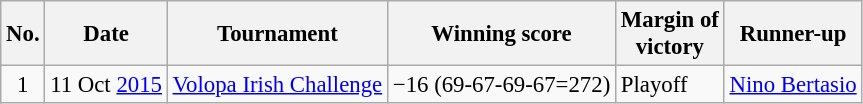<table class="wikitable" style="font-size:95%;">
<tr>
<th>No.</th>
<th>Date</th>
<th>Tournament</th>
<th>Winning score</th>
<th>Margin of<br>victory</th>
<th>Runner-up</th>
</tr>
<tr>
<td align=center>1</td>
<td>11 Oct <a href='#'>2015</a></td>
<td><a href='#'>Volopa Irish Challenge</a></td>
<td>−16 (69-67-69-67=272)</td>
<td>Playoff</td>
<td> <a href='#'>Nino Bertasio</a></td>
</tr>
</table>
